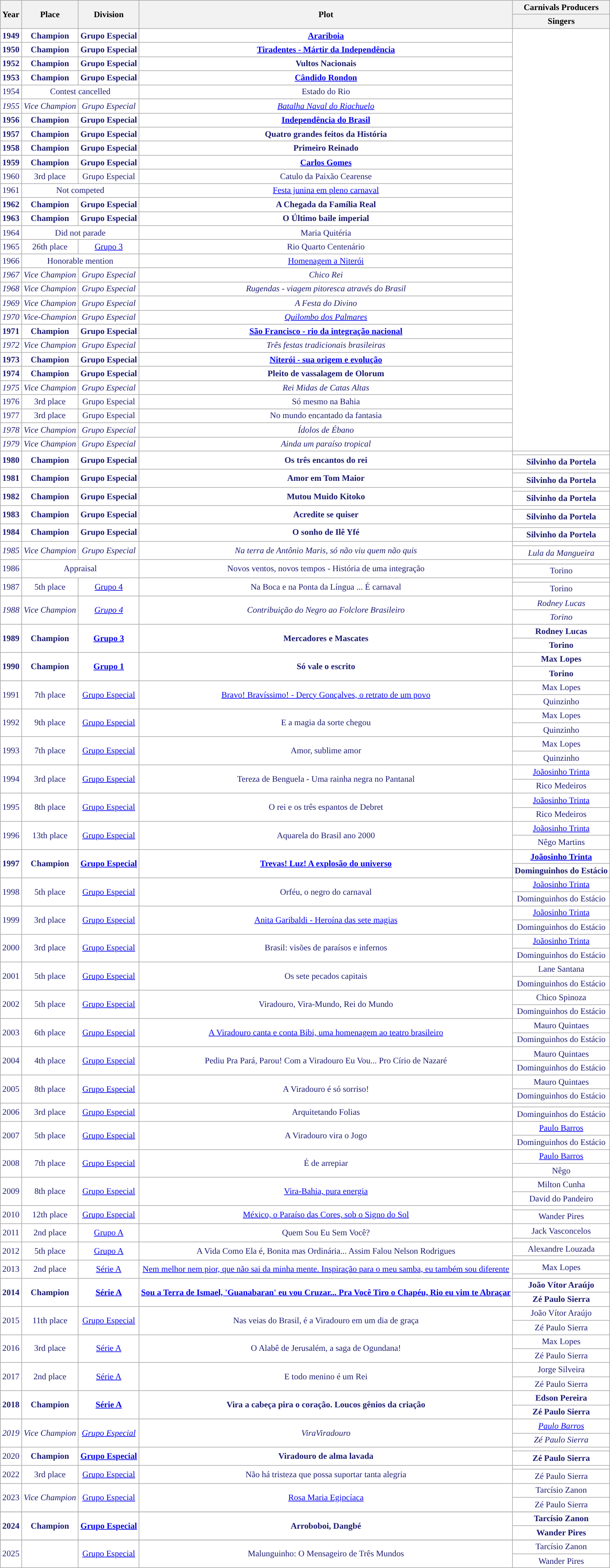<table class="wikitable sortable" style="text-align:center; font-size:85%">
<tr align="center">
<th rowspan="2">Year</th>
<th rowspan="2">Place</th>
<th rowspan="2">Division</th>
<th rowspan="2">Plot</th>
<th>Carnivals Producers</th>
</tr>
<tr align="center">
<th>Singers</th>
</tr>
<tr style="background-color:white; color:midnightblue; text:align=center">
<td><strong>1949</strong></td>
<td><strong>Champion</strong></td>
<td><strong>Grupo Especial</strong></td>
<td><strong><a href='#'>Arariboia</a></strong></td>
<td rowspan="30"></td>
</tr>
<tr style="background-color:white; color:midnightblue; text:align=center">
<td><strong>1950</strong></td>
<td><strong>Champion</strong></td>
<td><strong>Grupo Especial</strong></td>
<td><strong><a href='#'>Tiradentes - Mártir da Independência</a></strong></td>
</tr>
<tr style="background-color:white; color:midnightblue; text:align=center">
<td><strong>1952</strong></td>
<td><strong>Champion</strong></td>
<td><strong>Grupo Especial</strong></td>
<td><strong>Vultos Nacionais</strong></td>
</tr>
<tr style="background-color:white; color:midnightblue; text:align=center">
<td><strong>1953</strong></td>
<td><strong>Champion</strong></td>
<td><strong>Grupo Especial</strong></td>
<td><strong><a href='#'>Cândido Rondon</a></strong></td>
</tr>
<tr style="background-color:white; color:midnightblue; text:align=center">
<td>1954</td>
<td colspan="2">Contest cancelled</td>
<td>Estado do Rio</td>
</tr>
<tr style="background-color:white; color:midnightblue; text:align=center">
<td><em>1955</em></td>
<td><em>Vice Champion</em></td>
<td><em>Grupo Especial</em></td>
<td><em><a href='#'>Batalha Naval do Riachuelo</a></em></td>
</tr>
<tr style="background-color:white; color:midnightblue; text:align=center">
<td><strong>1956</strong></td>
<td><strong>Champion</strong></td>
<td><strong>Grupo Especial</strong></td>
<td><strong><a href='#'>Independência do Brasil</a></strong></td>
</tr>
<tr style="background-color:white; color:midnightblue; text:align=center">
<td><strong>1957</strong></td>
<td><strong>Champion</strong></td>
<td><strong>Grupo Especial</strong></td>
<td><strong>Quatro grandes feitos da História</strong></td>
</tr>
<tr style="background-color:white; color:midnightblue; text:align=center">
<td><strong>1958</strong></td>
<td><strong>Champion</strong></td>
<td><strong>Grupo Especial</strong></td>
<td><strong>Primeiro Reinado</strong></td>
</tr>
<tr style="background-color:white; color:midnightblue; text:align=center">
<td><strong>1959</strong></td>
<td><strong>Champion</strong></td>
<td><strong>Grupo Especial</strong></td>
<td><strong><a href='#'>Carlos Gomes</a></strong></td>
</tr>
<tr style="background-color:white; color:midnightblue; text:align=center">
<td>1960</td>
<td>3rd place</td>
<td>Grupo Especial</td>
<td>Catulo da Paixão Cearense</td>
</tr>
<tr style="background-color:white; color:midnightblue; text:align=center">
<td>1961</td>
<td colspan="2">Not competed</td>
<td><a href='#'>Festa junina em pleno carnaval</a></td>
</tr>
<tr style="background-color:white; color:midnightblue; text:align=center">
<td><strong>1962</strong></td>
<td><strong>Champion</strong></td>
<td><strong>Grupo Especial</strong></td>
<td><strong>A Chegada da Família Real</strong></td>
</tr>
<tr style="background-color:white; color:midnightblue; text:align=center">
<td><strong>1963</strong></td>
<td><strong>Champion</strong></td>
<td><strong>Grupo Especial</strong></td>
<td><strong>O Último baile imperial</strong></td>
</tr>
<tr style="background-color:white; color:midnightblue; text:align=center">
<td>1964</td>
<td colspan="2">Did not parade</td>
<td>Maria Quitéria</td>
</tr>
<tr style="background-color:white; color:midnightblue; text:align=center">
<td>1965</td>
<td>26th place</td>
<td><a href='#'>Grupo 3</a></td>
<td>Rio Quarto Centenário</td>
</tr>
<tr style="background-color:white; color:midnightblue; text:align=center">
<td>1966</td>
<td colspan="2">Honorable mention</td>
<td><a href='#'>Homenagem a Niterói</a></td>
</tr>
<tr style="background-color:white; color:midnightblue; text:align=center">
<td><em>1967</em></td>
<td><em>Vice Champion</em></td>
<td><em>Grupo Especial</em></td>
<td><em>Chico Rei</em></td>
</tr>
<tr style="background-color:white; color:midnightblue; text:align=center">
<td><em>1968</em></td>
<td><em>Vice Champion</em></td>
<td><em>Grupo Especial</em></td>
<td><em>Rugendas - viagem pitoresca através do Brasil</em></td>
</tr>
<tr style="background-color:white; color:midnightblue; text:align=center">
<td><em>1969</em></td>
<td><em>Vice Champion</em></td>
<td><em>Grupo Especial</em></td>
<td><em>A Festa do Divino</em></td>
</tr>
<tr style="background-color:white; color:midnightblue; text:align=center">
<td><em>1970</em></td>
<td><em>Vice-Champion</em></td>
<td><em>Grupo Especial</em></td>
<td><em><a href='#'>Quilombo dos Palmares</a></em></td>
</tr>
<tr style="background-color:white; color:midnightblue; text:align=center">
<td><strong>1971</strong></td>
<td><strong>Champion</strong></td>
<td><strong>Grupo Especial</strong></td>
<td><strong><a href='#'>São Francisco - rio da integração nacional</a></strong></td>
</tr>
<tr style="background-color:white; color:midnightblue; text:align=center">
<td><em>1972</em></td>
<td><em>Vice Champion</em></td>
<td><em>Grupo Especial</em></td>
<td><em>Três festas tradicionais brasileiras</em></td>
</tr>
<tr style="background-color:white; color:midnightblue; text:align=center">
<td><strong>1973</strong></td>
<td><strong>Champion</strong></td>
<td><strong>Grupo Especial</strong></td>
<td><strong><a href='#'>Niterói - sua origem e evolução</a></strong></td>
</tr>
<tr style="background-color:white; color:midnightblue; text:align=center">
<td><strong>1974</strong></td>
<td><strong>Champion</strong></td>
<td><strong>Grupo Especial</strong></td>
<td><strong>Pleito de vassalagem de Olorum</strong></td>
</tr>
<tr style="background-color:white; color:midnightblue; text:align=center">
<td><em>1975</em></td>
<td><em>Vice Champion</em></td>
<td><em>Grupo Especial</em></td>
<td><em>Rei Midas de Catas Altas</em></td>
</tr>
<tr style="background-color:white; color:midnightblue; text:align=center">
<td>1976</td>
<td>3rd place</td>
<td>Grupo Especial</td>
<td>Só mesmo na Bahia</td>
</tr>
<tr style="background-color:white; color:midnightblue; text:align=center">
<td>1977</td>
<td>3rd place</td>
<td>Grupo Especial</td>
<td>No mundo encantado da fantasia</td>
</tr>
<tr style="background-color:white; color:midnightblue; text:align=center">
<td><em>1978</em></td>
<td><em>Vice Champion</em></td>
<td><em>Grupo Especial</em></td>
<td><em>Ídolos de Ébano</em></td>
</tr>
<tr style="background-color:white; color:midnightblue; text:align=center">
<td><em>1979</em></td>
<td><em>Vice Champion</em></td>
<td><em>Grupo Especial</em></td>
<td><em>Ainda um paraíso tropical</em></td>
</tr>
<tr style="background-color:white; color:midnightblue; text:align=center">
<td rowspan="2"><strong>1980</strong></td>
<td rowspan="2"><strong>Champion</strong></td>
<td rowspan="2"><strong>Grupo Especial</strong></td>
<td rowspan="2"><strong>Os três encantos do rei</strong></td>
<td><strong></strong></td>
</tr>
<tr style="background-color:white; color:midnightblue; text:align=center">
<td><strong>Silvinho da Portela</strong></td>
</tr>
<tr style="background-color:white; color:midnightblue; text:align=center">
<td rowspan="2"><strong>1981</strong></td>
<td rowspan="2"><strong>Champion</strong></td>
<td rowspan="2"><strong>Grupo Especial</strong></td>
<td rowspan="2"><strong>Amor em Tom Maior</strong></td>
<td><strong></strong></td>
</tr>
<tr style="background-color:white; color:midnightblue; text:align=center">
<td><strong>Silvinho da Portela</strong></td>
</tr>
<tr style="background-color:white; color:midnightblue; text:align=center">
<td rowspan="2"><strong>1982</strong></td>
<td rowspan="2"><strong>Champion</strong></td>
<td rowspan="2"><strong>Grupo Especial</strong></td>
<td rowspan="2"><strong>Mutou Muido Kitoko</strong></td>
<td><strong></strong></td>
</tr>
<tr style="background-color:white; color:midnightblue; text:align=center">
<td><strong>Silvinho da Portela</strong></td>
</tr>
<tr style="background-color:white; color:midnightblue; text:align=center">
<td rowspan="2"><strong>1983</strong></td>
<td rowspan="2"><strong>Champion</strong></td>
<td rowspan="2"><strong>Grupo Especial</strong></td>
<td rowspan="2"><strong>Acredite se quiser</strong></td>
<td><strong></strong></td>
</tr>
<tr style="background-color:white; color:midnightblue; text:align=center">
<td><strong>Silvinho da Portela</strong></td>
</tr>
<tr style="background-color:white; color:midnightblue; text:align=center">
<td rowspan="2"><strong>1984</strong></td>
<td rowspan="2"><strong>Champion</strong></td>
<td rowspan="2"><strong>Grupo Especial</strong></td>
<td rowspan="2"><strong>O sonho de Ilê Yfé</strong></td>
<td><strong></strong></td>
</tr>
<tr style="background-color:white; color:midnightblue; text:align=center">
<td><strong>Silvinho da Portela</strong></td>
</tr>
<tr style="background-color:white; color:midnightblue; text:align=center">
<td rowspan="2"><em>1985</em></td>
<td rowspan="2"><em>Vice Champion</em></td>
<td rowspan="2"><em>Grupo Especial</em></td>
<td rowspan="2"><em>Na terra de Antônio Maris, só não viu quem não quis</em></td>
<td><em></em></td>
</tr>
<tr style="background-color:white; color:midnightblue; text:align=center">
<td><em>Lula da Mangueira</em></td>
</tr>
<tr style="background-color:white; color:midnightblue; text:align=center">
<td rowspan="2">1986</td>
<td rowspan="2" colspan="2">Appraisal</td>
<td rowspan="2">Novos ventos, novos tempos - História de uma integração</td>
<td></td>
</tr>
<tr style="background-color:white; color:midnightblue; text:align=center">
<td>Torino</td>
</tr>
<tr style="background-color:white; color:midnightblue; text:align=center">
<td rowspan="2">1987</td>
<td rowspan="2">5th place</td>
<td rowspan="2"><a href='#'>Grupo 4</a></td>
<td rowspan="2">Na Boca e na Ponta da Língua ... É carnaval</td>
<td></td>
</tr>
<tr style="background-color:white; color:midnightblue; text:align=center">
<td>Torino</td>
</tr>
<tr style="background-color:white; color:midnightblue; text:align=center">
<td rowspan="2"><em>1988</em></td>
<td rowspan="2"><em>Vice Champion</em></td>
<td rowspan="2"><em><a href='#'>Grupo 4</a></em></td>
<td rowspan="2"><em>Contribuição do Negro ao Folclore Brasileiro</em></td>
<td><em>Rodney Lucas</em></td>
</tr>
<tr style="background-color:white; color:midnightblue; text:align=center">
<td><em>Torino</em></td>
</tr>
<tr style="background-color:white; color:midnightblue; text:align=center">
<td rowspan="2"><strong>1989</strong></td>
<td rowspan="2"><strong>Champion</strong></td>
<td rowspan="2"><strong><a href='#'>Grupo 3</a></strong></td>
<td rowspan="2"><strong>Mercadores e Mascates</strong></td>
<td><strong>Rodney Lucas</strong></td>
</tr>
<tr style="background-color:white; color:midnightblue; text:align=center">
<td><strong>Torino</strong></td>
</tr>
<tr style="background-color:white; color:midnightblue; text:align=center">
<td rowspan="2"><strong>1990</strong></td>
<td rowspan="2"><strong>Champion</strong></td>
<td rowspan="2"><strong><a href='#'>Grupo 1</a></strong></td>
<td rowspan="2"><strong>Só vale o escrito</strong></td>
<td><strong>Max Lopes</strong></td>
</tr>
<tr style="background-color:white; color:midnightblue; text:align=center">
<td><strong>Torino</strong></td>
</tr>
<tr style="background-color:white; color:midnightblue; text:align=center">
<td rowspan="2">1991</td>
<td rowspan="2">7th place</td>
<td rowspan="2"><a href='#'>Grupo Especial</a></td>
<td rowspan="2"><a href='#'>Bravo! Bravíssimo! - Dercy Gonçalves, o retrato de um povo</a></td>
<td>Max Lopes</td>
</tr>
<tr style="background-color:white; color:midnightblue; text:align=center">
<td>Quinzinho</td>
</tr>
<tr style="background-color:white; color:midnightblue; text:align=center">
<td rowspan="2">1992</td>
<td rowspan="2">9th place</td>
<td rowspan="2"><a href='#'>Grupo Especial</a></td>
<td rowspan="2">E a magia da sorte chegou</td>
<td>Max Lopes</td>
</tr>
<tr style="background-color:white; color:midnightblue; text:align=center">
<td>Quinzinho</td>
</tr>
<tr style="background-color:white; color:midnightblue; text:align=center">
<td rowspan="2">1993</td>
<td rowspan="2">7th place</td>
<td rowspan="2"><a href='#'>Grupo Especial</a></td>
<td rowspan="2">Amor, sublime amor</td>
<td>Max Lopes</td>
</tr>
<tr style="background-color:white; color:midnightblue; text:align=center">
<td>Quinzinho</td>
</tr>
<tr style="background-color:white; color:midnightblue; text:align=center">
<td rowspan="2">1994</td>
<td rowspan="2">3rd place</td>
<td rowspan="2"><a href='#'>Grupo Especial</a></td>
<td rowspan="2">Tereza de Benguela - Uma rainha negra no Pantanal</td>
<td><a href='#'>Joãosinho Trinta</a></td>
</tr>
<tr style="background-color:white; color:midnightblue; text:align=center">
<td>Rico Medeiros</td>
</tr>
<tr style="background-color:white; color:midnightblue; text:align=center">
<td rowspan="2">1995</td>
<td rowspan="2">8th place</td>
<td rowspan="2"><a href='#'>Grupo Especial</a></td>
<td rowspan="2">O rei e os três espantos de Debret</td>
<td><a href='#'>Joãosinho Trinta</a></td>
</tr>
<tr style="background-color:white; color:midnightblue; text:align=center">
<td>Rico Medeiros</td>
</tr>
<tr style="background-color:white; color:midnightblue; text:align=center">
<td rowspan="2">1996</td>
<td rowspan="2">13th place</td>
<td rowspan="2"><a href='#'>Grupo Especial</a></td>
<td rowspan="2">Aquarela do Brasil ano 2000</td>
<td><a href='#'>Joãosinho Trinta</a></td>
</tr>
<tr style="background-color:white; color:midnightblue; text:align=center">
<td>Nêgo Martins</td>
</tr>
<tr style="background-color:white; color:midnightblue; text:align=center">
<td rowspan="2"><strong>1997</strong></td>
<td rowspan="2"><strong>Champion</strong></td>
<td rowspan="2"><strong><a href='#'>Grupo Especial</a></strong></td>
<td rowspan="2"><strong><a href='#'>Trevas! Luz! A explosão do universo</a></strong></td>
<td><strong><a href='#'>Joãosinho Trinta</a></strong></td>
</tr>
<tr style="background-color:white; color:midnightblue; text:align=center">
<td><strong>Dominguinhos do Estácio</strong></td>
</tr>
<tr style="background-color:white; color:midnightblue; text:align=center">
<td rowspan="2">1998</td>
<td rowspan="2">5th place</td>
<td rowspan="2"><a href='#'>Grupo Especial</a></td>
<td rowspan="2">Orféu, o negro do carnaval</td>
<td><a href='#'>Joãosinho Trinta</a></td>
</tr>
<tr style="background-color:white; color:midnightblue; text:align=center">
<td>Dominguinhos do Estácio</td>
</tr>
<tr style="background-color:white; color:midnightblue; text:align=center">
<td rowspan="2">1999</td>
<td rowspan="2">3rd place</td>
<td rowspan="2"><a href='#'>Grupo Especial</a></td>
<td rowspan="2"><a href='#'>Anita Garibaldi - Heroína das sete magias</a></td>
<td><a href='#'>Joãosinho Trinta</a></td>
</tr>
<tr style="background-color:white; color:midnightblue; text:align=center">
<td>Dominguinhos do Estácio</td>
</tr>
<tr style="background-color:white; color:midnightblue; text:align=center">
<td rowspan="2">2000</td>
<td rowspan="2">3rd place</td>
<td rowspan="2"><a href='#'>Grupo Especial</a></td>
<td rowspan="2">Brasil: visões de paraísos e infernos</td>
<td><a href='#'>Joãosinho Trinta</a></td>
</tr>
<tr style="background-color:white; color:midnightblue; text:align=center">
<td>Dominguinhos do Estácio</td>
</tr>
<tr style="background-color:white; color:midnightblue; text:align=center">
<td rowspan="2">2001</td>
<td rowspan="2">5th place</td>
<td rowspan="2"><a href='#'>Grupo Especial</a></td>
<td rowspan="2">Os sete pecados capitais</td>
<td>Lane Santana</td>
</tr>
<tr style="background-color:white; color:midnightblue; text:align=center">
<td>Dominguinhos do Estácio</td>
</tr>
<tr style="background-color:white; color:midnightblue; text:align=center">
<td rowspan="2">2002</td>
<td rowspan="2">5th place</td>
<td rowspan="2"><a href='#'>Grupo Especial</a></td>
<td rowspan="2">Viradouro, Vira-Mundo, Rei do Mundo</td>
<td>Chico Spinoza</td>
</tr>
<tr style="background-color:white; color:midnightblue; text:align=center">
<td>Dominguinhos do Estácio</td>
</tr>
<tr style="background-color:white; color:midnightblue; text:align=center">
<td rowspan="2">2003</td>
<td rowspan="2">6th place</td>
<td rowspan="2"><a href='#'>Grupo Especial</a></td>
<td rowspan="2"><a href='#'>A Viradouro canta e conta Bibi, uma homenagem ao teatro brasileiro</a></td>
<td>Mauro Quintaes</td>
</tr>
<tr style="background-color:white; color:midnightblue; text:align=center">
<td>Dominguinhos do Estácio</td>
</tr>
<tr style="background-color:white; color:midnightblue; text:align=center">
<td rowspan="2">2004</td>
<td rowspan="2">4th place</td>
<td rowspan="2"><a href='#'>Grupo Especial</a></td>
<td rowspan="2">Pediu Pra Pará, Parou! Com a Viradouro Eu Vou... Pro Círio de Nazaré</td>
<td>Mauro Quintaes</td>
</tr>
<tr style="background-color:white; color:midnightblue; text:align=center">
<td>Dominguinhos do Estácio</td>
</tr>
<tr style="background-color:white; color:midnightblue; text:align=center">
<td rowspan="2">2005</td>
<td rowspan="2">8th place</td>
<td rowspan="2"><a href='#'>Grupo Especial</a></td>
<td rowspan="2">A Viradouro é só sorriso!</td>
<td>Mauro Quintaes</td>
</tr>
<tr style="background-color:white; color:midnightblue; text:align=center">
<td>Dominguinhos do Estácio</td>
</tr>
<tr style="background-color:white; color:midnightblue; text:align=center">
<td rowspan="2">2006</td>
<td rowspan="2">3rd place</td>
<td rowspan="2"><a href='#'>Grupo Especial</a></td>
<td rowspan="2">Arquitetando Folias</td>
<td></td>
</tr>
<tr style="background-color:white; color:midnightblue; text:align=center">
<td>Dominguinhos do Estácio</td>
</tr>
<tr style="background-color:white; color:midnightblue; text:align=center">
<td rowspan="2">2007</td>
<td rowspan="2">5th place</td>
<td rowspan="2"><a href='#'>Grupo Especial</a></td>
<td rowspan="2">A Viradouro vira o Jogo</td>
<td><a href='#'>Paulo Barros</a></td>
</tr>
<tr style="background-color:white; color:midnightblue; text:align=center">
<td>Dominguinhos do Estácio</td>
</tr>
<tr style="background-color:white; color:midnightblue; text:align=center">
<td rowspan="2">2008</td>
<td rowspan="2">7th place</td>
<td rowspan="2"><a href='#'>Grupo Especial</a></td>
<td rowspan="2">É de arrepiar</td>
<td><a href='#'>Paulo Barros</a></td>
</tr>
<tr style="background-color:white; color:midnightblue; text:align=center">
<td>Nêgo</td>
</tr>
<tr style="background-color:white; color:midnightblue; text:align=center">
<td rowspan="2">2009</td>
<td rowspan="2">8th place</td>
<td rowspan="2"><a href='#'>Grupo Especial</a></td>
<td rowspan="2"><a href='#'>Vira-Bahia, pura energia</a></td>
<td>Milton Cunha</td>
</tr>
<tr style="background-color:white; color:midnightblue; text:align=center">
<td>David do Pandeiro</td>
</tr>
<tr style="background-color:white; color:midnightblue; text:align=center">
<td rowspan="2">2010</td>
<td rowspan="2">12th place</td>
<td rowspan="2"><a href='#'>Grupo Especial</a></td>
<td rowspan="2"><a href='#'>México, o Paraíso das Cores, sob o Signo do Sol</a></td>
<td></td>
</tr>
<tr style="background-color:white; color:midnightblue; text:align=center">
<td>Wander Pires</td>
</tr>
<tr style="background-color:white; color:midnightblue; text:align=center">
<td rowspan="2">2011</td>
<td rowspan="2">2nd place</td>
<td rowspan="2"><a href='#'>Grupo A</a></td>
<td rowspan="2">Quem Sou Eu Sem Você?</td>
<td>Jack Vasconcelos</td>
</tr>
<tr style="background-color:white; color:midnightblue; text:align=center">
<td></td>
</tr>
<tr style="background-color:white; color:midnightblue; text:align=center">
<td rowspan="2">2012</td>
<td rowspan="2">5th place</td>
<td rowspan="2"><a href='#'>Grupo A</a></td>
<td rowspan="2">A Vida Como Ela é, Bonita mas Ordinária... Assim Falou Nelson Rodrigues</td>
<td>Alexandre Louzada</td>
</tr>
<tr style="background-color:white; color:midnightblue; text:align=center">
<td></td>
</tr>
<tr style="background-color:white; color:midnightblue; text:align=center">
<td rowspan="2">2013</td>
<td rowspan="2">2nd place</td>
<td rowspan="2"><a href='#'>Série A</a></td>
<td rowspan="2"><a href='#'>Nem melhor nem pior, que não sai da minha mente. Inspiração para o meu samba, eu também sou diferente</a></td>
<td>Max Lopes</td>
</tr>
<tr style="background-color:white; color:midnightblue; text:align=center">
<td></td>
</tr>
<tr style="background-color:white; color:midnightblue; text:align=center">
<td rowspan="2"><strong>2014</strong></td>
<td rowspan="2"><strong>Champion</strong></td>
<td rowspan="2"><strong><a href='#'>Série A</a></strong></td>
<td rowspan="2"><strong><a href='#'>Sou a Terra de Ismael, 'Guanabaran' eu vou Cruzar... Pra Você Tiro o Chapéu, Rio eu vim te Abraçar</a></strong></td>
<td><strong>João Vítor Araújo</strong></td>
</tr>
<tr style="background-color:white; color:midnightblue; text:align=center">
<td><strong>Zé Paulo Sierra</strong></td>
</tr>
<tr style="background-color:white; color:midnightblue; text:align=center">
<td rowspan="2">2015</td>
<td rowspan="2">11th place</td>
<td rowspan="2"><a href='#'>Grupo Especial</a></td>
<td rowspan="2">Nas veias do Brasil, é a Viradouro em um dia de graça</td>
<td>João Vítor Araújo</td>
</tr>
<tr style="background-color:white; color:midnightblue; text:align=center">
<td>Zé Paulo Sierra</td>
</tr>
<tr style="background-color:white; color:midnightblue; text:align=center">
<td rowspan="2">2016</td>
<td rowspan="2">3rd place</td>
<td rowspan="2"><a href='#'>Série A</a></td>
<td rowspan="2">O Alabê de Jerusalém, a saga de Ogundana!</td>
<td>Max Lopes</td>
</tr>
<tr style="background-color:white; color:midnightblue; text:align=center">
<td>Zé Paulo Sierra</td>
</tr>
<tr style="background-color:white; color:midnightblue; text:align=center">
<td rowspan="2">2017</td>
<td rowspan="2">2nd place</td>
<td rowspan="2"><a href='#'>Série A</a></td>
<td rowspan="2">E todo menino é um Rei</td>
<td>Jorge Silveira</td>
</tr>
<tr style="background-color:white; color:midnightblue; text:align=center">
<td>Zé Paulo Sierra</td>
</tr>
<tr style="background-color:white; color:midnightblue; text:align=center">
<td rowspan="2"><strong>2018</strong></td>
<td rowspan="2"><strong>Champion</strong></td>
<td rowspan="2"><strong><a href='#'>Série A</a></strong></td>
<td rowspan="2"><strong>Vira a cabeça pira o coração. Loucos gênios da criação</strong></td>
<td><strong>Edson Pereira</strong></td>
</tr>
<tr style="background-color:white; color:midnightblue; text:align=center">
<td><strong>Zé Paulo Sierra</strong></td>
</tr>
<tr style="background-color:white; color:midnightblue; text:align=center">
<td rowspan="2"><em>2019</em></td>
<td rowspan="2"><em>Vice Champion</em></td>
<td rowspan="2"><em><a href='#'>Grupo Especial</a></em></td>
<td rowspan="2"><em>ViraViradouro</em></td>
<td><em><a href='#'>Paulo Barros</a></em></td>
</tr>
<tr style="background-color:white; color:midnightblue; text:align=center">
<td><em>Zé Paulo Sierra</em></td>
</tr>
<tr style="background-color:white; color:midnightblue; text:align=center">
<td rowspan="2">2020</td>
<td rowspan="2"><strong>Champion</strong></td>
<td rowspan="2"><strong><a href='#'>Grupo Especial</a></strong></td>
<td rowspan="2"><strong>Viradouro de alma lavada</strong></td>
<td><strong></strong></td>
</tr>
<tr style="background-color:white; color:midnightblue; text:align=center">
<td><strong>Zé Paulo Sierra</strong></td>
</tr>
<tr style="background-color:white; color:midnightblue; text:align=center">
<td rowspan="2">2022</td>
<td rowspan="2">3rd place</td>
<td rowspan="2"><a href='#'>Grupo Especial</a></td>
<td rowspan="2">Não há tristeza que possa suportar tanta alegria</td>
<td></td>
</tr>
<tr style="background-color:white; color:midnightblue; text:align=center">
<td>Zé Paulo Sierra</td>
</tr>
<tr style="background-color:white; color:midnightblue; text:align=center">
<td rowspan="2">2023</td>
<td rowspan="2"><em>Vice Champion</em></td>
<td rowspan="2"><a href='#'>Grupo Especial</a></td>
<td rowspan="2"><a href='#'>Rosa Maria Egipcíaca</a></td>
<td>Tarcísio Zanon</td>
</tr>
<tr style="background-color:white; color:midnightblue; text:align=center">
<td>Zé Paulo Sierra</td>
</tr>
<tr>
</tr>
<tr style="background-color:white; color:midnightblue;">
<td rowspan="2"><strong>2024</strong></td>
<td rowspan="2"><strong>Champion</strong></td>
<td rowspan="2"><strong><a href='#'>Grupo Especial</a></strong></td>
<td rowspan="2"><strong>Arroboboi, Dangbé</strong></td>
<td><strong>Tarcísio Zanon</strong></td>
</tr>
<tr style="background-color:white; color:midnightblue; text:align=center">
<td><strong>Wander Pires</strong></td>
</tr>
<tr>
</tr>
<tr style="background-color:white; color:midnightblue;">
<td rowspan="2">2025</td>
<td rowspan="2"></td>
<td rowspan="2"><a href='#'>Grupo Especial</a></td>
<td rowspan="2">Malunguinho: O Mensageiro de Três Mundos</td>
<td>Tarcísio Zanon</td>
</tr>
<tr style="background-color:white; color:midnightblue; text:align=center">
<td>Wander Pires</td>
</tr>
</table>
